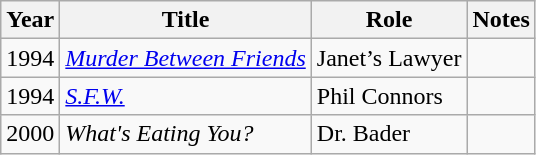<table class="wikitable sortable">
<tr>
<th>Year</th>
<th>Title</th>
<th>Role</th>
<th>Notes</th>
</tr>
<tr>
<td>1994</td>
<td><em><a href='#'>Murder Between Friends</a></em></td>
<td>Janet’s Lawyer</td>
</tr>
<tr>
<td>1994</td>
<td><em><a href='#'>S.F.W.</a></em></td>
<td>Phil Connors</td>
<td></td>
</tr>
<tr>
<td>2000</td>
<td><em>What's Eating You?</em></td>
<td>Dr. Bader</td>
<td></td>
</tr>
</table>
